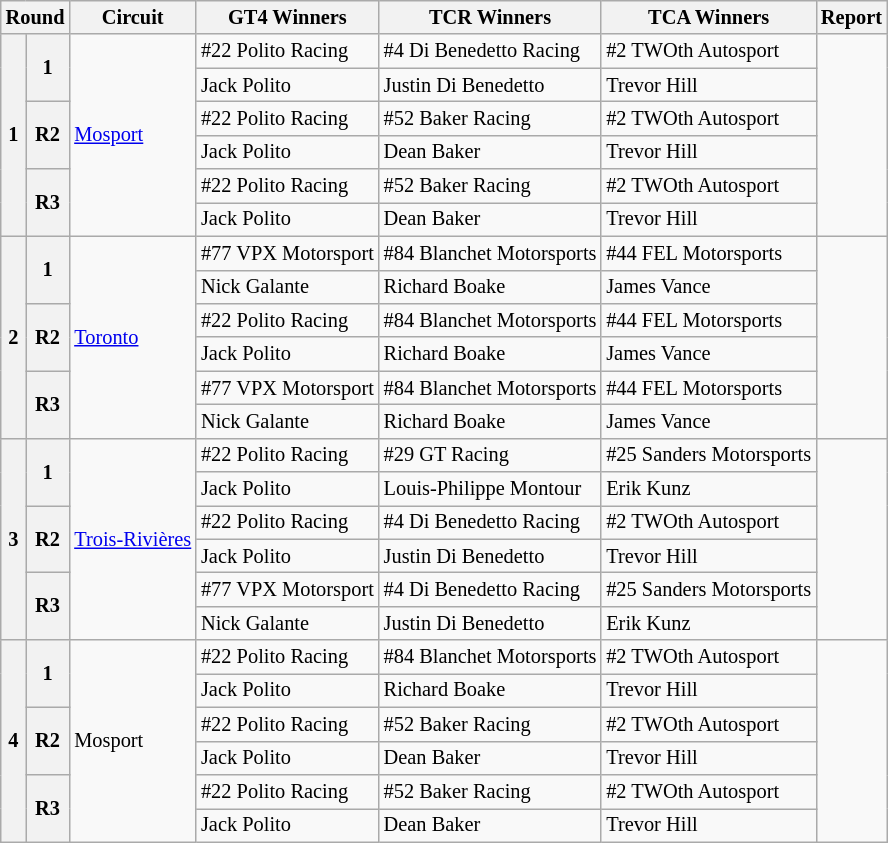<table class="wikitable" style="font-size:85%;">
<tr>
<th colspan=2>Round</th>
<th>Circuit</th>
<th>GT4 Winners</th>
<th>TCR Winners</th>
<th>TCA Winners</th>
<th>Report</th>
</tr>
<tr>
<th rowspan=6>1</th>
<th rowspan=2>1</th>
<td rowspan=6> <a href='#'>Mosport</a></td>
<td> #22 Polito Racing</td>
<td> #4 Di Benedetto Racing</td>
<td> #2 TWOth Autosport</td>
<td rowspan=6 align=center></td>
</tr>
<tr>
<td> Jack Polito</td>
<td> Justin Di Benedetto</td>
<td> Trevor Hill</td>
</tr>
<tr>
<th rowspan=2>R2</th>
<td> #22 Polito Racing</td>
<td> #52 Baker Racing</td>
<td> #2 TWOth Autosport</td>
</tr>
<tr>
<td> Jack Polito</td>
<td> Dean Baker</td>
<td> Trevor Hill</td>
</tr>
<tr>
<th rowspan=2>R3</th>
<td> #22 Polito Racing</td>
<td> #52 Baker Racing</td>
<td> #2 TWOth Autosport</td>
</tr>
<tr>
<td> Jack Polito</td>
<td> Dean Baker</td>
<td> Trevor Hill</td>
</tr>
<tr>
<th rowspan=6>2</th>
<th rowspan=2>1</th>
<td rowspan=6><a href='#'>Toronto</a></td>
<td> #77 VPX Motorsport</td>
<td> #84 Blanchet Motorsports</td>
<td> #44 FEL Motorsports</td>
<td rowspan=6 align=center></td>
</tr>
<tr>
<td> Nick Galante</td>
<td> Richard Boake</td>
<td> James Vance</td>
</tr>
<tr>
<th rowspan=2>R2</th>
<td> #22 Polito Racing</td>
<td> #84 Blanchet Motorsports</td>
<td> #44 FEL Motorsports</td>
</tr>
<tr>
<td> Jack Polito</td>
<td> Richard Boake</td>
<td> James Vance</td>
</tr>
<tr>
<th rowspan=2>R3</th>
<td> #77 VPX Motorsport</td>
<td> #84 Blanchet Motorsports</td>
<td> #44 FEL Motorsports</td>
</tr>
<tr>
<td> Nick Galante</td>
<td> Richard Boake</td>
<td> James Vance</td>
</tr>
<tr>
<th rowspan=6>3</th>
<th rowspan=2>1</th>
<td rowspan=6> <a href='#'>Trois-Rivières</a></td>
<td> #22 Polito Racing</td>
<td> #29 GT Racing</td>
<td> #25 Sanders Motorsports</td>
<td rowspan=6 align=center></td>
</tr>
<tr>
<td> Jack Polito</td>
<td> Louis-Philippe Montour</td>
<td> Erik Kunz</td>
</tr>
<tr>
<th rowspan=2>R2</th>
<td> #22 Polito Racing</td>
<td> #4 Di Benedetto Racing</td>
<td> #2 TWOth Autosport</td>
</tr>
<tr>
<td> Jack Polito</td>
<td> Justin Di Benedetto</td>
<td> Trevor Hill</td>
</tr>
<tr>
<th rowspan=2>R3</th>
<td> #77 VPX Motorsport</td>
<td> #4 Di Benedetto Racing</td>
<td> #25 Sanders Motorsports</td>
</tr>
<tr>
<td> Nick Galante</td>
<td> Justin Di Benedetto</td>
<td> Erik Kunz</td>
</tr>
<tr>
<th rowspan=6>4</th>
<th rowspan=2>1</th>
<td rowspan=6> Mosport</td>
<td> #22 Polito Racing</td>
<td> #84 Blanchet Motorsports</td>
<td> #2 TWOth Autosport</td>
<td rowspan=6 align=center></td>
</tr>
<tr>
<td> Jack Polito</td>
<td> Richard Boake</td>
<td> Trevor Hill</td>
</tr>
<tr>
<th rowspan=2>R2</th>
<td> #22 Polito Racing</td>
<td> #52 Baker Racing</td>
<td> #2 TWOth Autosport</td>
</tr>
<tr>
<td> Jack Polito</td>
<td> Dean Baker</td>
<td> Trevor Hill</td>
</tr>
<tr>
<th rowspan=2>R3</th>
<td> #22 Polito Racing</td>
<td> #52 Baker Racing</td>
<td> #2 TWOth Autosport</td>
</tr>
<tr>
<td> Jack Polito</td>
<td> Dean Baker</td>
<td> Trevor Hill</td>
</tr>
</table>
